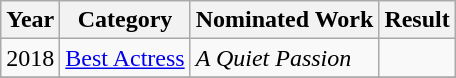<table class="wikitable">
<tr>
<th>Year</th>
<th>Category</th>
<th>Nominated Work</th>
<th>Result</th>
</tr>
<tr>
<td>2018</td>
<td><a href='#'>Best Actress</a></td>
<td><em>A Quiet Passion</em></td>
<td></td>
</tr>
<tr>
</tr>
</table>
